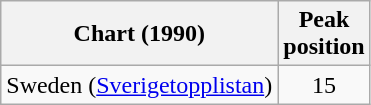<table class="wikitable">
<tr>
<th>Chart (1990)</th>
<th>Peak<br>position</th>
</tr>
<tr>
<td>Sweden (<a href='#'>Sverigetopplistan</a>)</td>
<td align="center">15</td>
</tr>
</table>
